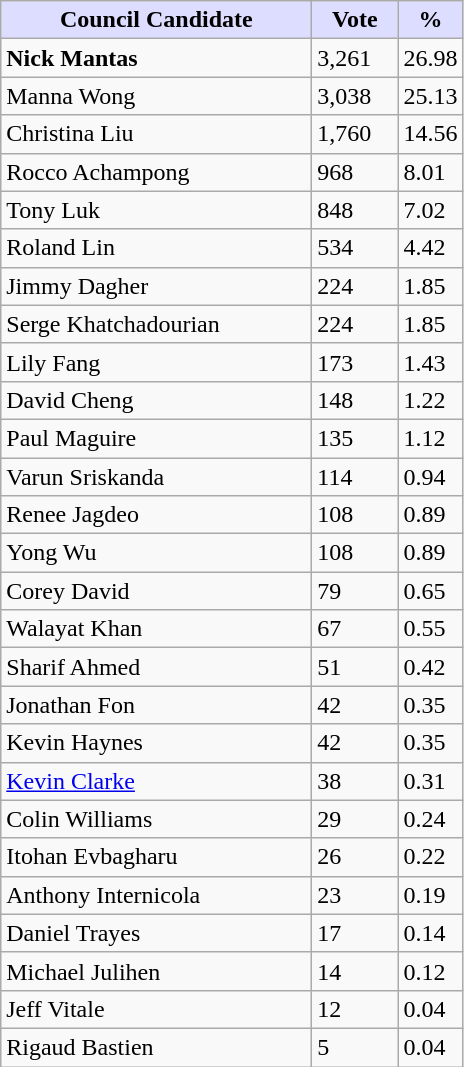<table class="wikitable sortable">
<tr>
<th style="background:#ddf; width:200px;">Council Candidate</th>
<th style="background:#ddf; width:50px;">Vote</th>
<th style="background:#ddf; width:30px;">%</th>
</tr>
<tr>
<td><strong>Nick Mantas</strong></td>
<td>3,261</td>
<td>26.98</td>
</tr>
<tr>
<td>Manna Wong</td>
<td>3,038</td>
<td>25.13</td>
</tr>
<tr>
<td>Christina Liu</td>
<td>1,760</td>
<td>14.56</td>
</tr>
<tr>
<td>Rocco Achampong</td>
<td>968</td>
<td>8.01</td>
</tr>
<tr>
<td>Tony Luk</td>
<td>848</td>
<td>7.02</td>
</tr>
<tr>
<td>Roland Lin</td>
<td>534</td>
<td>4.42</td>
</tr>
<tr>
<td>Jimmy Dagher</td>
<td>224</td>
<td>1.85</td>
</tr>
<tr>
<td>Serge Khatchadourian</td>
<td>224</td>
<td>1.85</td>
</tr>
<tr>
<td>Lily Fang</td>
<td>173</td>
<td>1.43</td>
</tr>
<tr>
<td>David Cheng</td>
<td>148</td>
<td>1.22</td>
</tr>
<tr>
<td>Paul Maguire</td>
<td>135</td>
<td>1.12</td>
</tr>
<tr>
<td>Varun Sriskanda</td>
<td>114</td>
<td>0.94</td>
</tr>
<tr>
<td>Renee Jagdeo</td>
<td>108</td>
<td>0.89</td>
</tr>
<tr>
<td>Yong  Wu</td>
<td>108</td>
<td>0.89</td>
</tr>
<tr>
<td>Corey David</td>
<td>79</td>
<td>0.65</td>
</tr>
<tr>
<td>Walayat Khan</td>
<td>67</td>
<td>0.55</td>
</tr>
<tr>
<td>Sharif Ahmed</td>
<td>51</td>
<td>0.42</td>
</tr>
<tr>
<td>Jonathan Fon</td>
<td>42</td>
<td>0.35</td>
</tr>
<tr>
<td>Kevin Haynes</td>
<td>42</td>
<td>0.35</td>
</tr>
<tr>
<td><a href='#'>Kevin Clarke</a></td>
<td>38</td>
<td>0.31</td>
</tr>
<tr>
<td>Colin Williams</td>
<td>29</td>
<td>0.24</td>
</tr>
<tr>
<td>Itohan Evbagharu</td>
<td>26</td>
<td>0.22</td>
</tr>
<tr>
<td>Anthony Internicola</td>
<td>23</td>
<td>0.19</td>
</tr>
<tr>
<td>Daniel Trayes</td>
<td>17</td>
<td>0.14</td>
</tr>
<tr>
<td>Michael Julihen</td>
<td>14</td>
<td>0.12</td>
</tr>
<tr>
<td>Jeff Vitale</td>
<td>12</td>
<td>0.04</td>
</tr>
<tr>
<td>Rigaud Bastien</td>
<td>5</td>
<td>0.04</td>
</tr>
</table>
